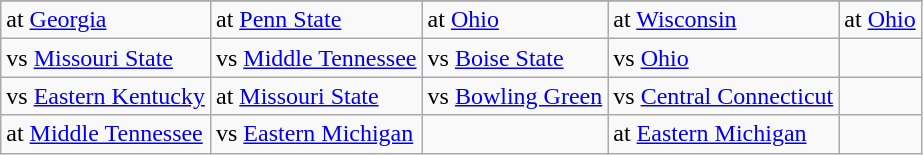<table class="wikitable">
<tr>
</tr>
<tr>
<td>at <a href='#'>Georgia</a></td>
<td>at <a href='#'>Penn State</a></td>
<td>at <a href='#'>Ohio</a></td>
<td>at <a href='#'>Wisconsin</a></td>
<td>at <a href='#'>Ohio</a></td>
</tr>
<tr>
<td>vs <a href='#'>Missouri State</a></td>
<td>vs <a href='#'>Middle Tennessee</a></td>
<td>vs <a href='#'>Boise State</a></td>
<td>vs <a href='#'>Ohio</a></td>
<td></td>
</tr>
<tr>
<td>vs <a href='#'>Eastern Kentucky</a></td>
<td>at <a href='#'>Missouri State</a></td>
<td>vs <a href='#'>Bowling Green</a></td>
<td>vs <a href='#'>Central Connecticut</a></td>
<td></td>
</tr>
<tr>
<td>at <a href='#'>Middle Tennessee</a></td>
<td>vs <a href='#'>Eastern Michigan</a></td>
<td></td>
<td>at <a href='#'>Eastern Michigan</a></td>
<td></td>
</tr>
</table>
